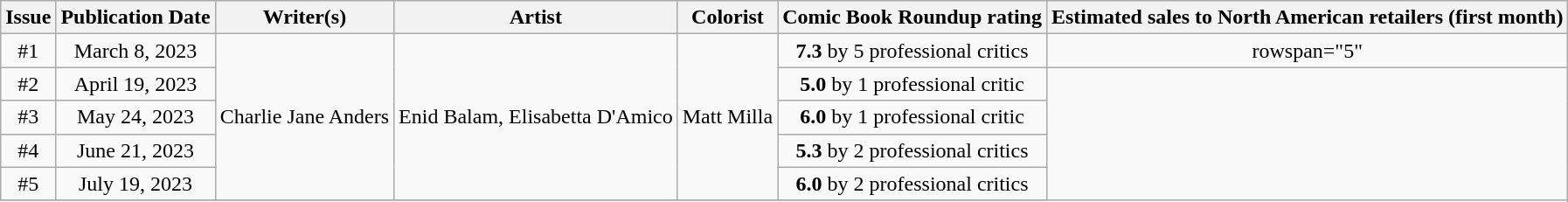<table class="wikitable plainrowheaders" style="text-align:center;">
<tr>
<th scope="col"><strong>Issue</strong></th>
<th scope="col"><strong>Publication Date</strong></th>
<th scope="col"><strong>Writer(s)</strong></th>
<th scope="col"><strong>Artist</strong></th>
<th scope="col"><strong>Colorist</strong></th>
<th scope="col"><strong>Comic Book Roundup rating</strong></th>
<th scope="col"><strong>Estimated sales to North American retailers (first month)</strong></th>
</tr>
<tr>
<td>#1</td>
<td>March 8, 2023</td>
<td rowspan="5">Charlie Jane Anders</td>
<td rowspan="5">Enid Balam, Elisabetta D'Amico</td>
<td rowspan="5">Matt Milla</td>
<td><strong>7.3</strong> by 5 professional critics</td>
<td>rowspan="5" </td>
</tr>
<tr>
<td>#2</td>
<td>April 19, 2023</td>
<td><strong>5.0</strong> by 1 professional critic</td>
</tr>
<tr>
<td>#3</td>
<td>May 24, 2023</td>
<td><strong>6.0</strong> by 1 professional critic</td>
</tr>
<tr>
<td>#4</td>
<td>June 21, 2023</td>
<td><strong>5.3</strong> by 2 professional critics</td>
</tr>
<tr>
<td>#5</td>
<td>July 19, 2023</td>
<td><strong>6.0</strong> by 2 professional critics</td>
</tr>
<tr>
</tr>
</table>
